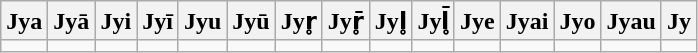<table class=wikitable>
<tr>
<th>Jya</th>
<th>Jyā</th>
<th>Jyi</th>
<th>Jyī</th>
<th>Jyu</th>
<th>Jyū</th>
<th>Jyr̥</th>
<th>Jyr̥̄</th>
<th>Jyl̥</th>
<th>Jyl̥̄</th>
<th>Jye</th>
<th>Jyai</th>
<th>Jyo</th>
<th>Jyau</th>
<th>Jy</th>
</tr>
<tr>
<td></td>
<td></td>
<td></td>
<td></td>
<td></td>
<td></td>
<td></td>
<td></td>
<td></td>
<td></td>
<td></td>
<td></td>
<td></td>
<td></td>
<td></td>
</tr>
</table>
